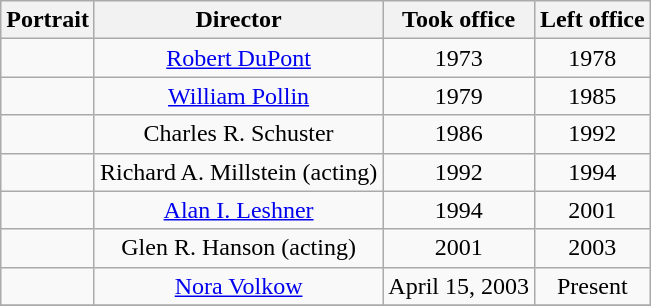<table class=wikitable style="text-align:center">
<tr>
<th>Portrait</th>
<th>Director</th>
<th>Took office</th>
<th>Left office</th>
</tr>
<tr>
<td></td>
<td><a href='#'>Robert DuPont</a></td>
<td>1973</td>
<td>1978</td>
</tr>
<tr>
<td></td>
<td><a href='#'>William Pollin</a></td>
<td>1979</td>
<td>1985</td>
</tr>
<tr>
<td></td>
<td>Charles R. Schuster</td>
<td>1986</td>
<td>1992</td>
</tr>
<tr>
<td></td>
<td>Richard A. Millstein (acting)</td>
<td>1992</td>
<td>1994</td>
</tr>
<tr>
<td></td>
<td><a href='#'>Alan I. Leshner</a></td>
<td>1994</td>
<td>2001</td>
</tr>
<tr>
<td></td>
<td>Glen R. Hanson (acting)</td>
<td>2001</td>
<td>2003</td>
</tr>
<tr>
<td></td>
<td><a href='#'>Nora Volkow</a></td>
<td>April 15, 2003</td>
<td>Present</td>
</tr>
<tr>
</tr>
</table>
